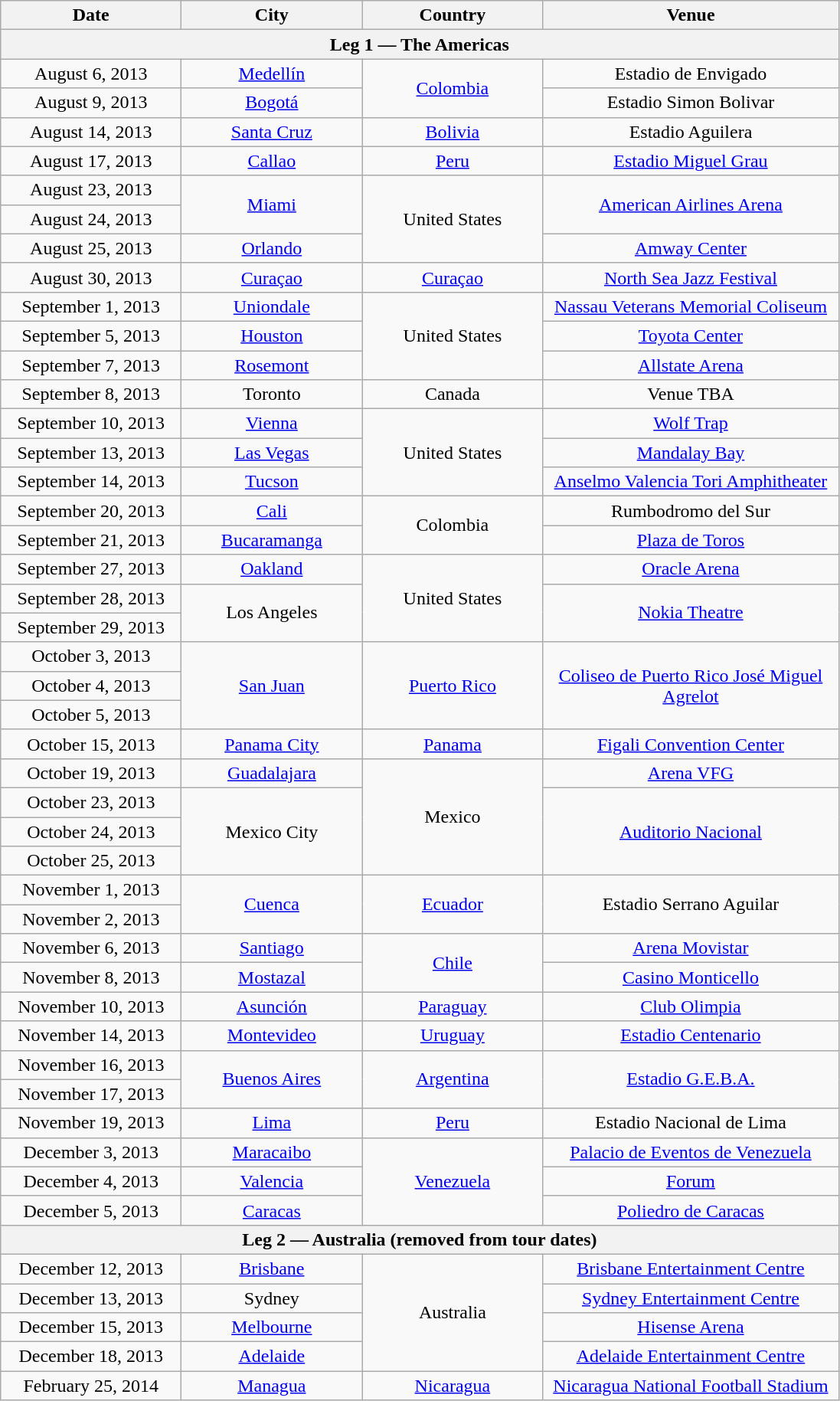<table class="wikitable" style="text-align:center;">
<tr>
<th style="width:150px;">Date</th>
<th style="width:150px;">City</th>
<th style="width:150px;">Country</th>
<th style="width:250px;">Venue</th>
</tr>
<tr>
<th colspan="4">Leg 1 — The Americas</th>
</tr>
<tr>
<td>August 6, 2013</td>
<td><a href='#'>Medellín</a></td>
<td rowspan="2"><a href='#'>Colombia</a></td>
<td>Estadio de Envigado</td>
</tr>
<tr>
<td>August 9, 2013</td>
<td><a href='#'>Bogotá</a></td>
<td>Estadio Simon Bolivar</td>
</tr>
<tr>
<td>August 14, 2013</td>
<td><a href='#'>Santa Cruz</a></td>
<td><a href='#'>Bolivia</a></td>
<td>Estadio Aguilera</td>
</tr>
<tr>
<td>August 17, 2013</td>
<td><a href='#'>Callao</a></td>
<td><a href='#'>Peru</a></td>
<td><a href='#'>Estadio Miguel Grau</a></td>
</tr>
<tr>
<td>August 23, 2013</td>
<td rowspan="2"><a href='#'>Miami</a></td>
<td rowspan="3">United States</td>
<td rowspan="2"><a href='#'>American Airlines Arena</a></td>
</tr>
<tr>
<td>August 24, 2013</td>
</tr>
<tr>
<td>August 25, 2013</td>
<td><a href='#'>Orlando</a></td>
<td><a href='#'>Amway Center</a></td>
</tr>
<tr>
<td>August 30, 2013</td>
<td><a href='#'>Curaçao</a></td>
<td><a href='#'>Curaçao</a></td>
<td><a href='#'>North Sea Jazz Festival</a></td>
</tr>
<tr>
<td>September 1, 2013</td>
<td><a href='#'>Uniondale</a></td>
<td rowspan="3">United States</td>
<td><a href='#'>Nassau Veterans Memorial Coliseum</a></td>
</tr>
<tr>
<td>September 5, 2013</td>
<td><a href='#'>Houston</a></td>
<td><a href='#'>Toyota Center</a></td>
</tr>
<tr>
<td>September 7, 2013</td>
<td><a href='#'>Rosemont</a></td>
<td><a href='#'>Allstate Arena</a></td>
</tr>
<tr>
<td>September 8, 2013</td>
<td>Toronto</td>
<td>Canada</td>
<td>Venue TBA</td>
</tr>
<tr>
<td>September 10, 2013</td>
<td><a href='#'>Vienna</a></td>
<td rowspan="3">United States</td>
<td><a href='#'>Wolf Trap</a></td>
</tr>
<tr>
<td>September 13, 2013</td>
<td><a href='#'>Las Vegas</a></td>
<td><a href='#'>Mandalay Bay</a></td>
</tr>
<tr>
<td>September 14, 2013</td>
<td><a href='#'>Tucson</a></td>
<td><a href='#'>Anselmo Valencia Tori Amphitheater</a></td>
</tr>
<tr>
<td>September 20, 2013</td>
<td><a href='#'>Cali</a></td>
<td rowspan="2">Colombia</td>
<td>Rumbodromo del Sur</td>
</tr>
<tr>
<td>September 21, 2013</td>
<td><a href='#'>Bucaramanga</a></td>
<td><a href='#'>Plaza de Toros</a></td>
</tr>
<tr>
<td>September 27, 2013</td>
<td><a href='#'>Oakland</a></td>
<td rowspan="3">United States</td>
<td><a href='#'>Oracle Arena</a></td>
</tr>
<tr>
<td>September 28, 2013</td>
<td rowspan="2">Los Angeles</td>
<td rowspan="2"><a href='#'>Nokia Theatre</a></td>
</tr>
<tr>
<td>September 29, 2013</td>
</tr>
<tr>
<td>October 3, 2013</td>
<td rowspan="3"><a href='#'>San Juan</a></td>
<td rowspan="3"><a href='#'>Puerto Rico</a></td>
<td rowspan="3"><a href='#'>Coliseo de Puerto Rico José Miguel Agrelot</a></td>
</tr>
<tr>
<td>October 4, 2013</td>
</tr>
<tr>
<td>October 5, 2013</td>
</tr>
<tr>
<td>October 15, 2013</td>
<td><a href='#'>Panama City</a></td>
<td><a href='#'>Panama</a></td>
<td><a href='#'>Figali Convention Center</a></td>
</tr>
<tr>
<td>October 19, 2013</td>
<td><a href='#'>Guadalajara</a></td>
<td rowspan="4">Mexico</td>
<td><a href='#'>Arena VFG</a></td>
</tr>
<tr>
<td>October 23, 2013</td>
<td rowspan="3">Mexico City</td>
<td rowspan="3"><a href='#'>Auditorio Nacional</a></td>
</tr>
<tr>
<td>October 24, 2013</td>
</tr>
<tr>
<td>October 25, 2013</td>
</tr>
<tr>
<td>November 1, 2013</td>
<td rowspan="2"><a href='#'>Cuenca</a></td>
<td rowspan="2"><a href='#'>Ecuador</a></td>
<td rowspan="2">Estadio Serrano Aguilar</td>
</tr>
<tr>
<td>November 2, 2013</td>
</tr>
<tr>
<td>November 6, 2013</td>
<td><a href='#'>Santiago</a></td>
<td rowspan="2"><a href='#'>Chile</a></td>
<td><a href='#'>Arena Movistar</a></td>
</tr>
<tr>
<td>November 8, 2013</td>
<td><a href='#'>Mostazal</a></td>
<td><a href='#'>Casino Monticello</a></td>
</tr>
<tr>
<td>November 10, 2013</td>
<td><a href='#'>Asunción</a></td>
<td><a href='#'>Paraguay</a></td>
<td><a href='#'>Club Olimpia</a></td>
</tr>
<tr>
<td>November 14, 2013</td>
<td><a href='#'>Montevideo</a></td>
<td><a href='#'>Uruguay</a></td>
<td><a href='#'>Estadio Centenario</a></td>
</tr>
<tr>
<td>November 16, 2013</td>
<td rowspan="2"><a href='#'>Buenos Aires</a></td>
<td rowspan="2"><a href='#'>Argentina</a></td>
<td rowspan="2"><a href='#'>Estadio G.E.B.A.</a></td>
</tr>
<tr>
<td>November 17, 2013</td>
</tr>
<tr>
<td>November 19, 2013</td>
<td><a href='#'>Lima</a></td>
<td><a href='#'>Peru</a></td>
<td>Estadio Nacional de Lima</td>
</tr>
<tr>
<td>December 3, 2013</td>
<td><a href='#'>Maracaibo</a></td>
<td rowspan="3"><a href='#'>Venezuela</a></td>
<td><a href='#'>Palacio de Eventos de Venezuela</a></td>
</tr>
<tr>
<td>December 4, 2013</td>
<td><a href='#'>Valencia</a></td>
<td><a href='#'>Forum</a></td>
</tr>
<tr>
<td>December 5, 2013</td>
<td><a href='#'>Caracas</a></td>
<td><a href='#'>Poliedro de Caracas</a></td>
</tr>
<tr>
<th colspan="4">Leg 2 — Australia (removed from tour dates) </th>
</tr>
<tr>
<td>December 12, 2013</td>
<td><a href='#'>Brisbane</a></td>
<td rowspan="4">Australia</td>
<td><a href='#'>Brisbane Entertainment Centre</a></td>
</tr>
<tr>
<td>December 13, 2013</td>
<td>Sydney</td>
<td><a href='#'>Sydney Entertainment Centre</a></td>
</tr>
<tr>
<td>December 15, 2013</td>
<td><a href='#'>Melbourne</a></td>
<td><a href='#'>Hisense Arena</a></td>
</tr>
<tr>
<td>December 18, 2013</td>
<td><a href='#'>Adelaide</a></td>
<td><a href='#'>Adelaide Entertainment Centre</a></td>
</tr>
<tr>
<td>February 25, 2014</td>
<td><a href='#'>Managua</a></td>
<td><a href='#'>Nicaragua</a></td>
<td><a href='#'>Nicaragua National Football Stadium</a></td>
</tr>
</table>
